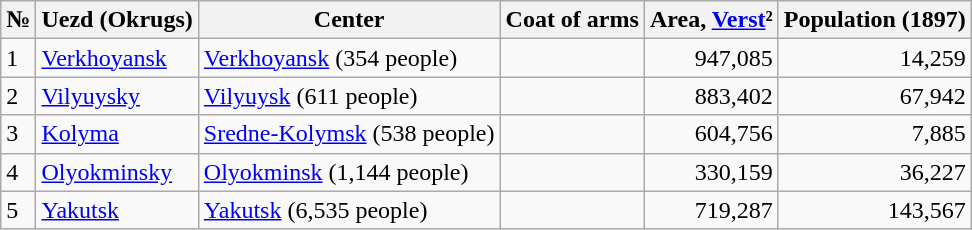<table class="wikitable">
<tr>
<th>№</th>
<th>Uezd (Okrugs)</th>
<th>Center</th>
<th>Coat of arms</th>
<th>Area, <a href='#'>Verst</a>²</th>
<th>Population (1897)</th>
</tr>
<tr>
<td>1</td>
<td><a href='#'>Verkhoyansk</a></td>
<td><a href='#'>Verkhoyansk</a> (354 people)</td>
<td style="text-align:center"></td>
<td style="text-align:right">947,085</td>
<td style="text-align:right">14,259</td>
</tr>
<tr>
<td>2</td>
<td><a href='#'>Vilyuysky</a></td>
<td><a href='#'>Vilyuysk</a> (611 people)</td>
<td style="text-align:center"></td>
<td style="text-align:right">883,402</td>
<td style="text-align:right">67,942</td>
</tr>
<tr>
<td>3</td>
<td><a href='#'>Kolyma</a></td>
<td><a href='#'>Sredne-Kolymsk</a> (538 people)</td>
<td style="text-align:center"></td>
<td style="text-align:right">604,756</td>
<td style="text-align:right">7,885</td>
</tr>
<tr>
<td>4</td>
<td><a href='#'>Olyokminsky</a></td>
<td><a href='#'>Olyokminsk</a> (1,144 people)</td>
<td style="text-align:center"></td>
<td style="text-align:right">330,159</td>
<td style="text-align:right">36,227</td>
</tr>
<tr>
<td>5</td>
<td><a href='#'>Yakutsk</a></td>
<td><a href='#'>Yakutsk</a> (6,535 people)</td>
<td style="text-align:center"></td>
<td style="text-align:right">719,287</td>
<td style="text-align:right">143,567</td>
</tr>
</table>
